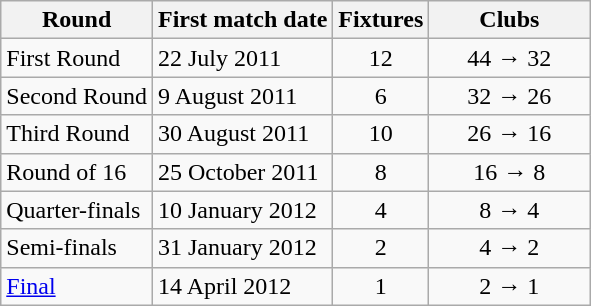<table class="wikitable">
<tr>
<th>Round</th>
<th>First match date</th>
<th>Fixtures</th>
<th width=100>Clubs</th>
</tr>
<tr align=center>
<td align=left>First Round</td>
<td align=left>22 July 2011</td>
<td>12</td>
<td>44 → 32</td>
</tr>
<tr align=center>
<td align=left>Second Round</td>
<td align=left>9 August 2011</td>
<td>6</td>
<td>32 → 26</td>
</tr>
<tr align=center>
<td align=left>Third Round</td>
<td align=left>30 August 2011</td>
<td>10</td>
<td>26 → 16</td>
</tr>
<tr align=center>
<td align=left>Round of 16</td>
<td align=left>25 October 2011</td>
<td>8</td>
<td>16 → 8</td>
</tr>
<tr align=center>
<td align=left>Quarter-finals</td>
<td align=left>10 January 2012</td>
<td>4</td>
<td>8 → 4</td>
</tr>
<tr align=center>
<td align=left>Semi-finals</td>
<td align=left>31 January 2012</td>
<td>2</td>
<td>4 → 2</td>
</tr>
<tr align=center>
<td align=left><a href='#'>Final</a></td>
<td align=left>14 April 2012</td>
<td>1</td>
<td>2 → 1</td>
</tr>
</table>
